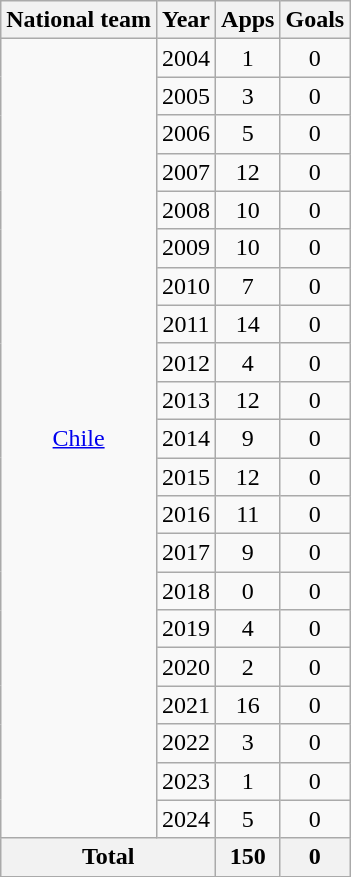<table class=wikitable style=text-align:center>
<tr>
<th>National team</th>
<th>Year</th>
<th>Apps</th>
<th>Goals</th>
</tr>
<tr>
<td rowspan=21><a href='#'>Chile</a></td>
<td>2004</td>
<td>1</td>
<td>0</td>
</tr>
<tr>
<td>2005</td>
<td>3</td>
<td>0</td>
</tr>
<tr>
<td>2006</td>
<td>5</td>
<td>0</td>
</tr>
<tr>
<td>2007</td>
<td>12</td>
<td>0</td>
</tr>
<tr>
<td>2008</td>
<td>10</td>
<td>0</td>
</tr>
<tr>
<td>2009</td>
<td>10</td>
<td>0</td>
</tr>
<tr>
<td>2010</td>
<td>7</td>
<td>0</td>
</tr>
<tr>
<td>2011</td>
<td>14</td>
<td>0</td>
</tr>
<tr>
<td>2012</td>
<td>4</td>
<td>0</td>
</tr>
<tr>
<td>2013</td>
<td>12</td>
<td>0</td>
</tr>
<tr>
<td>2014</td>
<td>9</td>
<td>0</td>
</tr>
<tr>
<td>2015</td>
<td>12</td>
<td>0</td>
</tr>
<tr>
<td>2016</td>
<td>11</td>
<td>0</td>
</tr>
<tr>
<td>2017</td>
<td>9</td>
<td>0</td>
</tr>
<tr>
<td>2018</td>
<td>0</td>
<td>0</td>
</tr>
<tr>
<td>2019</td>
<td>4</td>
<td>0</td>
</tr>
<tr>
<td>2020</td>
<td>2</td>
<td>0</td>
</tr>
<tr>
<td>2021</td>
<td>16</td>
<td>0</td>
</tr>
<tr>
<td>2022</td>
<td>3</td>
<td>0</td>
</tr>
<tr>
<td>2023</td>
<td>1</td>
<td>0</td>
</tr>
<tr>
<td>2024</td>
<td>5</td>
<td>0</td>
</tr>
<tr>
<th colspan=2>Total</th>
<th>150</th>
<th>0</th>
</tr>
</table>
